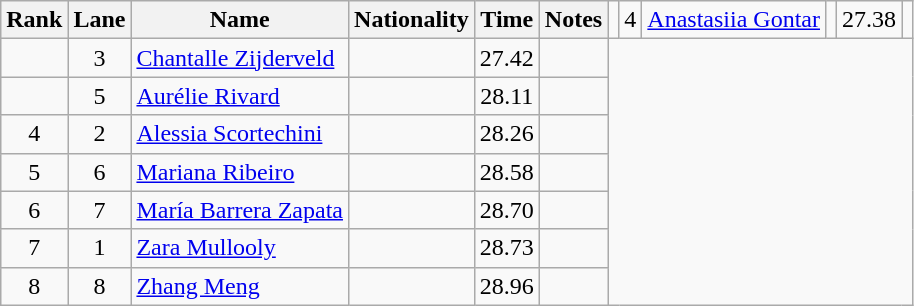<table class="wikitable sortable" style="text-align:center">
<tr>
<th>Rank</th>
<th>Lane</th>
<th>Name</th>
<th>Nationality</th>
<th>Time</th>
<th>Notes</th>
<td></td>
<td>4</td>
<td align=left><a href='#'>Anastasiia Gontar</a></td>
<td align=left></td>
<td>27.38</td>
<td></td>
</tr>
<tr>
<td></td>
<td>3</td>
<td align=left><a href='#'>Chantalle Zijderveld</a></td>
<td align=left></td>
<td>27.42</td>
<td></td>
</tr>
<tr>
<td></td>
<td>5</td>
<td align=left><a href='#'>Aurélie Rivard</a></td>
<td align=left></td>
<td>28.11</td>
<td></td>
</tr>
<tr>
<td>4</td>
<td>2</td>
<td align=left><a href='#'>Alessia Scortechini</a></td>
<td align=left></td>
<td>28.26</td>
<td></td>
</tr>
<tr>
<td>5</td>
<td>6</td>
<td align=left><a href='#'>Mariana Ribeiro</a></td>
<td align=left></td>
<td>28.58</td>
<td></td>
</tr>
<tr>
<td>6</td>
<td>7</td>
<td align=left><a href='#'>María Barrera Zapata</a></td>
<td align=left></td>
<td>28.70</td>
<td></td>
</tr>
<tr>
<td>7</td>
<td>1</td>
<td align=left><a href='#'>Zara Mullooly</a></td>
<td align=left></td>
<td>28.73</td>
<td></td>
</tr>
<tr>
<td>8</td>
<td>8</td>
<td align=left><a href='#'>Zhang Meng</a></td>
<td align=left></td>
<td>28.96</td>
<td></td>
</tr>
</table>
